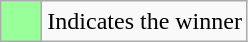<table class="wikitable">
<tr>
<td style="background:#99ff99; height:20px; width:20px"></td>
<td>Indicates the winner</td>
</tr>
</table>
